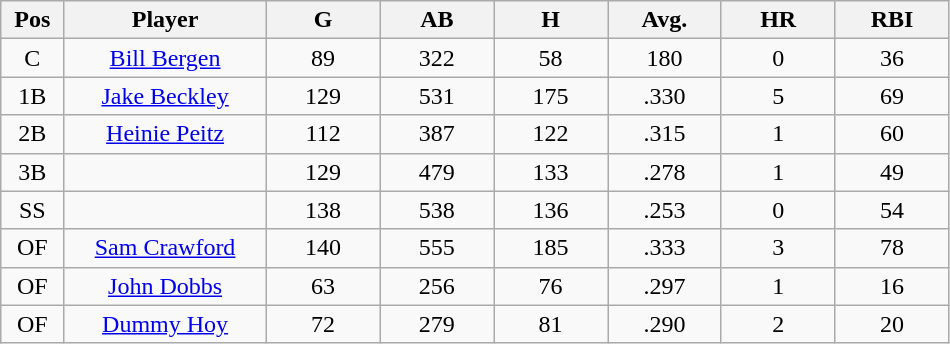<table class="wikitable sortable">
<tr>
<th bgcolor="#DDDDFF" width="5%">Pos</th>
<th bgcolor="#DDDDFF" width="16%">Player</th>
<th bgcolor="#DDDDFF" width="9%">G</th>
<th bgcolor="#DDDDFF" width="9%">AB</th>
<th bgcolor="#DDDDFF" width="9%">H</th>
<th bgcolor="#DDDDFF" width="9%">Avg.</th>
<th bgcolor="#DDDDFF" width="9%">HR</th>
<th bgcolor="#DDDDFF" width="9%">RBI</th>
</tr>
<tr align="center">
<td>C</td>
<td><a href='#'>Bill Bergen</a></td>
<td>89</td>
<td>322</td>
<td>58</td>
<td>180</td>
<td>0</td>
<td>36</td>
</tr>
<tr align=center>
<td>1B</td>
<td><a href='#'>Jake Beckley</a></td>
<td>129</td>
<td>531</td>
<td>175</td>
<td>.330</td>
<td>5</td>
<td>69</td>
</tr>
<tr align=center>
<td>2B</td>
<td><a href='#'>Heinie Peitz</a></td>
<td>112</td>
<td>387</td>
<td>122</td>
<td>.315</td>
<td>1</td>
<td>60</td>
</tr>
<tr align=center>
<td>3B</td>
<td></td>
<td>129</td>
<td>479</td>
<td>133</td>
<td>.278</td>
<td>1</td>
<td>49</td>
</tr>
<tr align="center">
<td>SS</td>
<td></td>
<td>138</td>
<td>538</td>
<td>136</td>
<td>.253</td>
<td>0</td>
<td>54</td>
</tr>
<tr align="center">
<td>OF</td>
<td><a href='#'>Sam Crawford</a></td>
<td>140</td>
<td>555</td>
<td>185</td>
<td>.333</td>
<td>3</td>
<td>78</td>
</tr>
<tr align=center>
<td>OF</td>
<td><a href='#'>John Dobbs</a></td>
<td>63</td>
<td>256</td>
<td>76</td>
<td>.297</td>
<td>1</td>
<td>16</td>
</tr>
<tr align=center>
<td>OF</td>
<td><a href='#'>Dummy Hoy</a></td>
<td>72</td>
<td>279</td>
<td>81</td>
<td>.290</td>
<td>2</td>
<td>20</td>
</tr>
</table>
